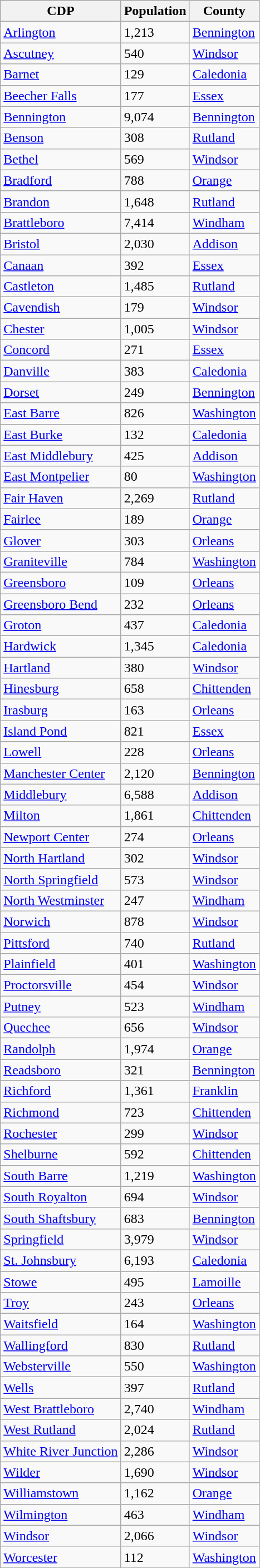<table class="wikitable sortable">
<tr>
<th>CDP</th>
<th>Population</th>
<th>County</th>
</tr>
<tr>
<td><a href='#'>Arlington</a></td>
<td>1,213</td>
<td><a href='#'>Bennington</a></td>
</tr>
<tr>
<td><a href='#'>Ascutney</a></td>
<td>540</td>
<td><a href='#'>Windsor</a></td>
</tr>
<tr>
<td><a href='#'>Barnet</a></td>
<td>129</td>
<td><a href='#'>Caledonia</a></td>
</tr>
<tr>
<td><a href='#'>Beecher Falls</a></td>
<td>177</td>
<td><a href='#'>Essex</a></td>
</tr>
<tr>
<td><a href='#'>Bennington</a></td>
<td>9,074</td>
<td><a href='#'>Bennington</a></td>
</tr>
<tr>
<td><a href='#'>Benson</a></td>
<td>308</td>
<td><a href='#'>Rutland</a></td>
</tr>
<tr>
<td><a href='#'>Bethel</a></td>
<td>569</td>
<td><a href='#'>Windsor</a></td>
</tr>
<tr>
<td><a href='#'>Bradford</a></td>
<td>788</td>
<td><a href='#'>Orange</a></td>
</tr>
<tr>
<td><a href='#'>Brandon</a></td>
<td>1,648</td>
<td><a href='#'>Rutland</a></td>
</tr>
<tr>
<td><a href='#'>Brattleboro</a></td>
<td>7,414</td>
<td><a href='#'>Windham</a></td>
</tr>
<tr>
<td><a href='#'>Bristol</a></td>
<td>2,030</td>
<td><a href='#'>Addison</a></td>
</tr>
<tr>
<td><a href='#'>Canaan</a></td>
<td>392</td>
<td><a href='#'>Essex</a></td>
</tr>
<tr>
<td><a href='#'>Castleton</a></td>
<td>1,485</td>
<td><a href='#'>Rutland</a></td>
</tr>
<tr>
<td><a href='#'>Cavendish</a></td>
<td>179</td>
<td><a href='#'>Windsor</a></td>
</tr>
<tr>
<td><a href='#'>Chester</a></td>
<td>1,005</td>
<td><a href='#'>Windsor</a></td>
</tr>
<tr>
<td><a href='#'>Concord</a></td>
<td>271</td>
<td><a href='#'>Essex</a></td>
</tr>
<tr>
<td><a href='#'>Danville</a></td>
<td>383</td>
<td><a href='#'>Caledonia</a></td>
</tr>
<tr>
<td><a href='#'>Dorset</a></td>
<td>249</td>
<td><a href='#'>Bennington</a></td>
</tr>
<tr>
<td><a href='#'>East Barre</a></td>
<td>826</td>
<td><a href='#'>Washington</a></td>
</tr>
<tr>
<td><a href='#'>East Burke</a></td>
<td>132</td>
<td><a href='#'>Caledonia</a></td>
</tr>
<tr>
<td><a href='#'>East Middlebury</a></td>
<td>425</td>
<td><a href='#'>Addison</a></td>
</tr>
<tr>
<td><a href='#'>East Montpelier</a></td>
<td>80</td>
<td><a href='#'>Washington</a></td>
</tr>
<tr>
<td><a href='#'>Fair Haven</a></td>
<td>2,269</td>
<td><a href='#'>Rutland</a></td>
</tr>
<tr>
<td><a href='#'>Fairlee</a></td>
<td>189</td>
<td><a href='#'>Orange</a></td>
</tr>
<tr>
<td><a href='#'>Glover</a></td>
<td>303</td>
<td><a href='#'>Orleans</a></td>
</tr>
<tr>
<td><a href='#'>Graniteville</a></td>
<td>784</td>
<td><a href='#'>Washington</a></td>
</tr>
<tr>
<td><a href='#'>Greensboro</a></td>
<td>109</td>
<td><a href='#'>Orleans</a></td>
</tr>
<tr>
<td><a href='#'>Greensboro Bend</a></td>
<td>232</td>
<td><a href='#'>Orleans</a></td>
</tr>
<tr>
<td><a href='#'>Groton</a></td>
<td>437</td>
<td><a href='#'>Caledonia</a></td>
</tr>
<tr>
<td><a href='#'>Hardwick</a></td>
<td>1,345</td>
<td><a href='#'>Caledonia</a></td>
</tr>
<tr>
<td><a href='#'>Hartland</a></td>
<td>380</td>
<td><a href='#'>Windsor</a></td>
</tr>
<tr>
<td><a href='#'>Hinesburg</a></td>
<td>658</td>
<td><a href='#'>Chittenden</a></td>
</tr>
<tr>
<td><a href='#'>Irasburg</a></td>
<td>163</td>
<td><a href='#'>Orleans</a></td>
</tr>
<tr>
<td><a href='#'>Island Pond</a></td>
<td>821</td>
<td><a href='#'>Essex</a></td>
</tr>
<tr>
<td><a href='#'>Lowell</a></td>
<td>228</td>
<td><a href='#'>Orleans</a></td>
</tr>
<tr>
<td><a href='#'>Manchester Center</a></td>
<td>2,120</td>
<td><a href='#'>Bennington</a></td>
</tr>
<tr>
<td><a href='#'>Middlebury</a></td>
<td>6,588</td>
<td><a href='#'>Addison</a></td>
</tr>
<tr>
<td><a href='#'>Milton</a></td>
<td>1,861</td>
<td><a href='#'>Chittenden</a></td>
</tr>
<tr>
<td><a href='#'>Newport Center</a></td>
<td>274</td>
<td><a href='#'>Orleans</a></td>
</tr>
<tr>
<td><a href='#'>North Hartland</a></td>
<td>302</td>
<td><a href='#'>Windsor</a></td>
</tr>
<tr>
<td><a href='#'>North Springfield</a></td>
<td>573</td>
<td><a href='#'>Windsor</a></td>
</tr>
<tr>
<td><a href='#'>North Westminster</a></td>
<td>247</td>
<td><a href='#'>Windham</a></td>
</tr>
<tr>
<td><a href='#'>Norwich</a></td>
<td>878</td>
<td><a href='#'>Windsor</a></td>
</tr>
<tr>
<td><a href='#'>Pittsford</a></td>
<td>740</td>
<td><a href='#'>Rutland</a></td>
</tr>
<tr>
<td><a href='#'>Plainfield</a></td>
<td>401</td>
<td><a href='#'>Washington</a></td>
</tr>
<tr>
<td><a href='#'>Proctorsville</a></td>
<td>454</td>
<td><a href='#'>Windsor</a></td>
</tr>
<tr>
<td><a href='#'>Putney</a></td>
<td>523</td>
<td><a href='#'>Windham</a></td>
</tr>
<tr>
<td><a href='#'>Quechee</a></td>
<td>656</td>
<td><a href='#'>Windsor</a></td>
</tr>
<tr>
<td><a href='#'>Randolph</a></td>
<td>1,974</td>
<td><a href='#'>Orange</a></td>
</tr>
<tr>
<td><a href='#'>Readsboro</a></td>
<td>321</td>
<td><a href='#'>Bennington</a></td>
</tr>
<tr>
<td><a href='#'>Richford</a></td>
<td>1,361</td>
<td><a href='#'>Franklin</a></td>
</tr>
<tr>
<td><a href='#'>Richmond</a></td>
<td>723</td>
<td><a href='#'>Chittenden</a></td>
</tr>
<tr>
<td><a href='#'>Rochester</a></td>
<td>299</td>
<td><a href='#'>Windsor</a></td>
</tr>
<tr>
<td><a href='#'>Shelburne</a></td>
<td>592</td>
<td><a href='#'>Chittenden</a></td>
</tr>
<tr>
<td><a href='#'>South Barre</a></td>
<td>1,219</td>
<td><a href='#'>Washington</a></td>
</tr>
<tr>
<td><a href='#'>South Royalton</a></td>
<td>694</td>
<td><a href='#'>Windsor</a></td>
</tr>
<tr>
<td><a href='#'>South Shaftsbury</a></td>
<td>683</td>
<td><a href='#'>Bennington</a></td>
</tr>
<tr>
<td><a href='#'>Springfield</a></td>
<td>3,979</td>
<td><a href='#'>Windsor</a></td>
</tr>
<tr>
<td><a href='#'>St. Johnsbury</a></td>
<td>6,193</td>
<td><a href='#'>Caledonia</a></td>
</tr>
<tr>
<td><a href='#'>Stowe</a></td>
<td>495</td>
<td><a href='#'>Lamoille</a></td>
</tr>
<tr>
<td><a href='#'>Troy</a></td>
<td>243</td>
<td><a href='#'>Orleans</a></td>
</tr>
<tr>
<td><a href='#'>Waitsfield</a></td>
<td>164</td>
<td><a href='#'>Washington</a></td>
</tr>
<tr>
<td><a href='#'>Wallingford</a></td>
<td>830</td>
<td><a href='#'>Rutland</a></td>
</tr>
<tr>
<td><a href='#'>Websterville</a></td>
<td>550</td>
<td><a href='#'>Washington</a></td>
</tr>
<tr>
<td><a href='#'>Wells</a></td>
<td>397</td>
<td><a href='#'>Rutland</a></td>
</tr>
<tr>
<td><a href='#'>West Brattleboro</a></td>
<td>2,740</td>
<td><a href='#'>Windham</a></td>
</tr>
<tr>
<td><a href='#'>West Rutland</a></td>
<td>2,024</td>
<td><a href='#'>Rutland</a></td>
</tr>
<tr>
<td><a href='#'>White River Junction</a></td>
<td>2,286</td>
<td><a href='#'>Windsor</a></td>
</tr>
<tr>
<td><a href='#'>Wilder</a></td>
<td>1,690</td>
<td><a href='#'>Windsor</a></td>
</tr>
<tr>
<td><a href='#'>Williamstown</a></td>
<td>1,162</td>
<td><a href='#'>Orange</a></td>
</tr>
<tr>
<td><a href='#'>Wilmington</a></td>
<td>463</td>
<td><a href='#'>Windham</a></td>
</tr>
<tr>
<td><a href='#'>Windsor</a></td>
<td>2,066</td>
<td><a href='#'>Windsor</a></td>
</tr>
<tr>
<td><a href='#'>Worcester</a></td>
<td>112</td>
<td><a href='#'>Washington</a></td>
</tr>
</table>
